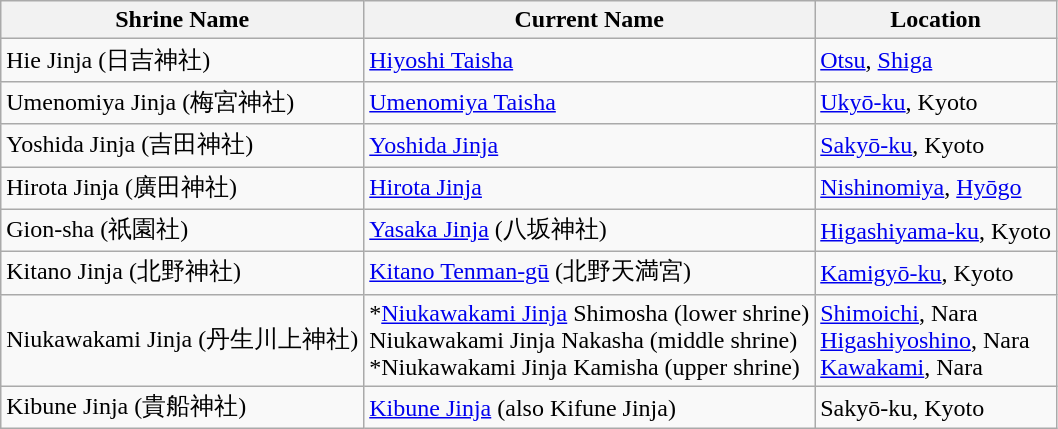<table class="wikitable">
<tr>
<th>Shrine Name</th>
<th>Current Name</th>
<th>Location</th>
</tr>
<tr>
<td>Hie Jinja (日吉神社)</td>
<td><a href='#'>Hiyoshi Taisha</a></td>
<td><a href='#'>Otsu</a>, <a href='#'>Shiga</a></td>
</tr>
<tr>
<td>Umenomiya Jinja (梅宮神社)</td>
<td><a href='#'>Umenomiya Taisha</a></td>
<td><a href='#'>Ukyō-ku</a>, Kyoto</td>
</tr>
<tr>
<td>Yoshida Jinja (吉田神社)</td>
<td><a href='#'>Yoshida Jinja</a></td>
<td><a href='#'>Sakyō-ku</a>, Kyoto</td>
</tr>
<tr>
<td>Hirota Jinja (廣田神社)</td>
<td><a href='#'>Hirota Jinja</a></td>
<td><a href='#'>Nishinomiya</a>, <a href='#'>Hyōgo</a></td>
</tr>
<tr>
<td>Gion-sha (祇園社)</td>
<td><a href='#'>Yasaka Jinja</a> (八坂神社)</td>
<td><a href='#'>Higashiyama-ku</a>, Kyoto</td>
</tr>
<tr>
<td>Kitano Jinja (北野神社)</td>
<td><a href='#'>Kitano Tenman-gū</a> (北野天満宮)</td>
<td><a href='#'>Kamigyō-ku</a>, Kyoto</td>
</tr>
<tr>
<td>Niukawakami Jinja (丹生川上神社)</td>
<td>*<a href='#'>Niukawakami Jinja</a> Shimosha (lower shrine)<br>Niukawakami Jinja Nakasha (middle shrine)<br>*Niukawakami Jinja Kamisha (upper shrine)</td>
<td><a href='#'>Shimoichi</a>, Nara<br><a href='#'>Higashiyoshino</a>, Nara<br><a href='#'>Kawakami</a>, Nara</td>
</tr>
<tr>
<td>Kibune Jinja (貴船神社)</td>
<td><a href='#'>Kibune Jinja</a> (also Kifune Jinja)</td>
<td>Sakyō-ku, Kyoto</td>
</tr>
</table>
